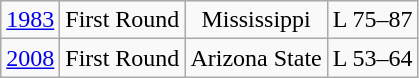<table class="wikitable">
<tr align="center">
<td><a href='#'>1983</a></td>
<td>First Round</td>
<td>Mississippi</td>
<td>L 75–87</td>
</tr>
<tr align="center">
<td><a href='#'>2008</a></td>
<td>First Round</td>
<td>Arizona State</td>
<td>L 53–64</td>
</tr>
</table>
